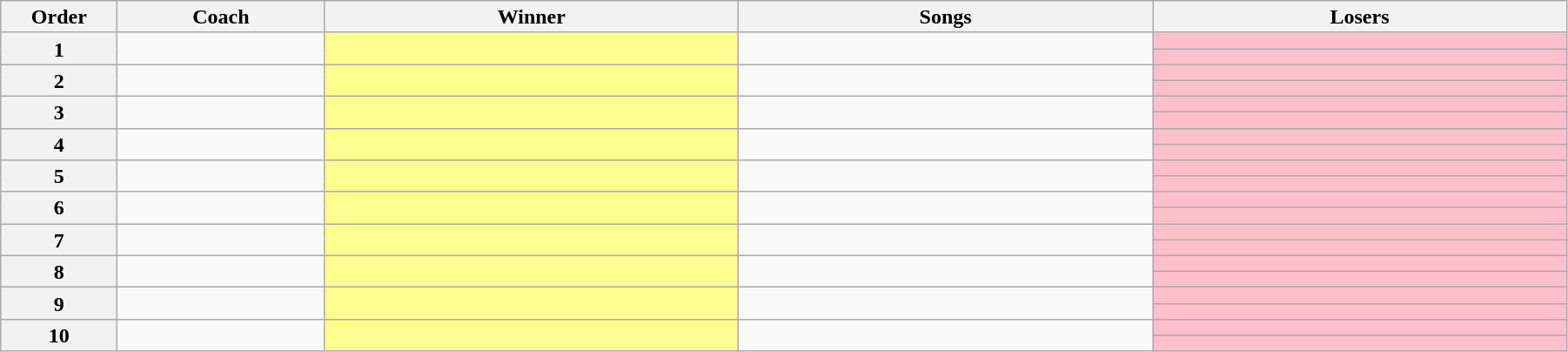<table class="wikitable" style="text-align:center; line-height:17px; width:95%">
<tr>
<th width="02%">Order</th>
<th width="05%">Coach</th>
<th width="10%">Winner</th>
<th width="10%">Songs</th>
<th width="10%">Losers</th>
</tr>
<tr>
<th rowspan="2">1</th>
<td rowspan="2"></td>
<td rowspan="2" style="background:#fdfc8f"></td>
<td rowspan="2"></td>
<td style="background:pink"></td>
</tr>
<tr>
<td style="background:pink"></td>
</tr>
<tr>
<th rowspan="2">2</th>
<td rowspan="2"></td>
<td rowspan="2" style="background:#fdfc8f"></td>
<td rowspan="2"></td>
<td style="background:pink"></td>
</tr>
<tr>
<td style="background:pink"></td>
</tr>
<tr>
<th rowspan="2">3</th>
<td rowspan="2"></td>
<td rowspan="2" style="background:#fdfc8f"></td>
<td rowspan="2"></td>
<td style="background:pink"></td>
</tr>
<tr>
<td style="background:pink"></td>
</tr>
<tr>
<th rowspan="2">4</th>
<td rowspan="2"></td>
<td rowspan="2" style="background:#fdfc8f"></td>
<td rowspan="2"></td>
<td style="background:pink"></td>
</tr>
<tr>
<td style="background:pink"></td>
</tr>
<tr>
<th rowspan="2">5</th>
<td rowspan="2"></td>
<td rowspan="2" style="background:#fdfc8f"></td>
<td rowspan="2"></td>
<td style="background:pink"></td>
</tr>
<tr>
<td style="background:pink"></td>
</tr>
<tr>
<th rowspan="2">6</th>
<td rowspan="2"></td>
<td rowspan="2" style="background:#fdfc8f"></td>
<td rowspan="2"></td>
<td style="background:pink"></td>
</tr>
<tr>
<td style="background:pink"></td>
</tr>
<tr>
<th rowspan="2">7</th>
<td rowspan="2"></td>
<td rowspan="2" style="background:#fdfc8f"></td>
<td rowspan="2"></td>
<td style="background:pink"></td>
</tr>
<tr>
<td style="background:pink"></td>
</tr>
<tr>
<th rowspan="2">8</th>
<td rowspan="2"></td>
<td rowspan="2" style="background:#fdfc8f"></td>
<td rowspan="2"></td>
<td style="background:pink"></td>
</tr>
<tr>
<td style="background:pink"></td>
</tr>
<tr>
<th rowspan="2">9</th>
<td rowspan="2"></td>
<td rowspan="2" style="background:#fdfc8f"></td>
<td rowspan="2"></td>
<td style="background:pink"></td>
</tr>
<tr>
<td style="background:pink"></td>
</tr>
<tr>
<th rowspan="2">10</th>
<td rowspan="2"></td>
<td rowspan="2" style="background:#fdfc8f"></td>
<td rowspan="2"></td>
<td style="background:pink"></td>
</tr>
<tr>
<td style="background:pink"></td>
</tr>
</table>
